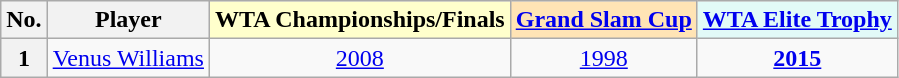<table class="wikitable sortable" style="text-align:center;">
<tr>
<th>No.</th>
<th>Player</th>
<th - style="background:#ffc;">WTA Championships/Finals</th>
<th - style="background:moccasin;"><a href='#'>Grand Slam Cup</a></th>
<th - style="background:#E2FAF7;"><a href='#'>WTA Elite Trophy</a></th>
</tr>
<tr>
<th>1</th>
<td style="text-align:left;"> <a href='#'>Venus Williams</a></td>
<td><a href='#'>2008</a></td>
<td><a href='#'>1998</a></td>
<td><strong><a href='#'>2015</a></strong></td>
</tr>
</table>
